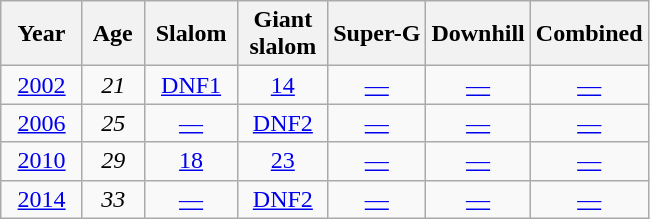<table class=wikitable style="text-align:center">
<tr>
<th>  Year  </th>
<th> Age </th>
<th> Slalom </th>
<th> Giant <br> slalom </th>
<th>Super-G</th>
<th>Downhill</th>
<th>Combined</th>
</tr>
<tr>
<td><a href='#'>2002</a></td>
<td><em>21</em></td>
<td><a href='#'>DNF1</a></td>
<td><a href='#'>14</a></td>
<td><a href='#'>—</a></td>
<td><a href='#'>—</a></td>
<td><a href='#'>—</a></td>
</tr>
<tr>
<td><a href='#'>2006</a></td>
<td><em>25</em></td>
<td><a href='#'>—</a></td>
<td><a href='#'>DNF2</a></td>
<td><a href='#'>—</a></td>
<td><a href='#'>—</a></td>
<td><a href='#'>—</a></td>
</tr>
<tr>
<td><a href='#'>2010</a></td>
<td><em>29</em></td>
<td><a href='#'>18</a></td>
<td><a href='#'>23</a></td>
<td><a href='#'>—</a></td>
<td><a href='#'>—</a></td>
<td><a href='#'>—</a></td>
</tr>
<tr>
<td><a href='#'>2014</a></td>
<td><em>33</em></td>
<td><a href='#'>—</a></td>
<td><a href='#'>DNF2</a></td>
<td><a href='#'>—</a></td>
<td><a href='#'>—</a></td>
<td><a href='#'>—</a></td>
</tr>
</table>
